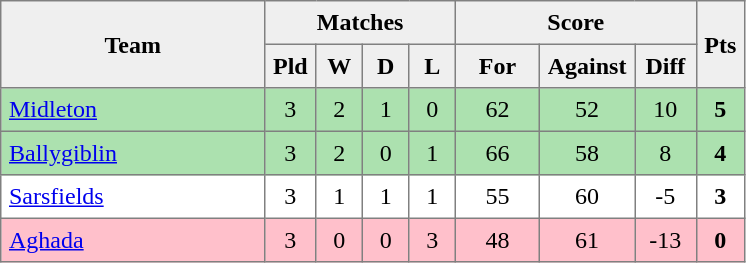<table style=border-collapse:collapse border=1 cellspacing=0 cellpadding=5>
<tr align=center bgcolor=#efefef>
<th rowspan=2 width=165>Team</th>
<th colspan=4>Matches</th>
<th colspan=3>Score</th>
<th rowspan=2width=20>Pts</th>
</tr>
<tr align=center bgcolor=#efefef>
<th width=20>Pld</th>
<th width=20>W</th>
<th width=20>D</th>
<th width=20>L</th>
<th width=45>For</th>
<th width=45>Against</th>
<th width=30>Diff</th>
</tr>
<tr align=center style="background:#ACE1AF;">
<td style="text-align:left;"><a href='#'>Midleton</a></td>
<td>3</td>
<td>2</td>
<td>1</td>
<td>0</td>
<td>62</td>
<td>52</td>
<td>10</td>
<td><strong>5</strong></td>
</tr>
<tr align=center style="background:#ACE1AF;">
<td style="text-align:left;"><a href='#'>Ballygiblin</a></td>
<td>3</td>
<td>2</td>
<td>0</td>
<td>1</td>
<td>66</td>
<td>58</td>
<td>8</td>
<td><strong>4</strong></td>
</tr>
<tr align=center>
<td style="text-align:left;"><a href='#'>Sarsfields</a></td>
<td>3</td>
<td>1</td>
<td>1</td>
<td>1</td>
<td>55</td>
<td>60</td>
<td>-5</td>
<td><strong>3</strong></td>
</tr>
<tr align=center style="background:#FFC0CB;">
<td style="text-align:left;"><a href='#'>Aghada</a></td>
<td>3</td>
<td>0</td>
<td>0</td>
<td>3</td>
<td>48</td>
<td>61</td>
<td>-13</td>
<td><strong>0</strong></td>
</tr>
</table>
